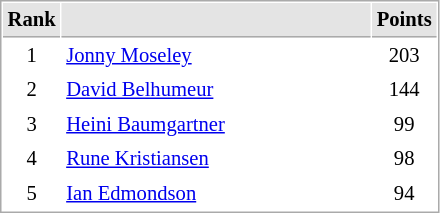<table cellspacing="1" cellpadding="3" style="border:1px solid #AAAAAA;font-size:86%">
<tr bgcolor="#E4E4E4">
<th style="border-bottom:1px solid #AAAAAA" width=10>Rank</th>
<th style="border-bottom:1px solid #AAAAAA" width=200></th>
<th style="border-bottom:1px solid #AAAAAA" width=20>Points</th>
</tr>
<tr>
<td align="center">1</td>
<td> <a href='#'>Jonny Moseley</a></td>
<td align=center>203</td>
</tr>
<tr>
<td align="center">2</td>
<td> <a href='#'>David Belhumeur</a></td>
<td align=center>144</td>
</tr>
<tr>
<td align="center">3</td>
<td> <a href='#'>Heini Baumgartner</a></td>
<td align=center>99</td>
</tr>
<tr>
<td align="center">4</td>
<td> <a href='#'>Rune Kristiansen</a></td>
<td align=center>98</td>
</tr>
<tr>
<td align="center">5</td>
<td> <a href='#'>Ian Edmondson</a></td>
<td align=center>94</td>
</tr>
</table>
